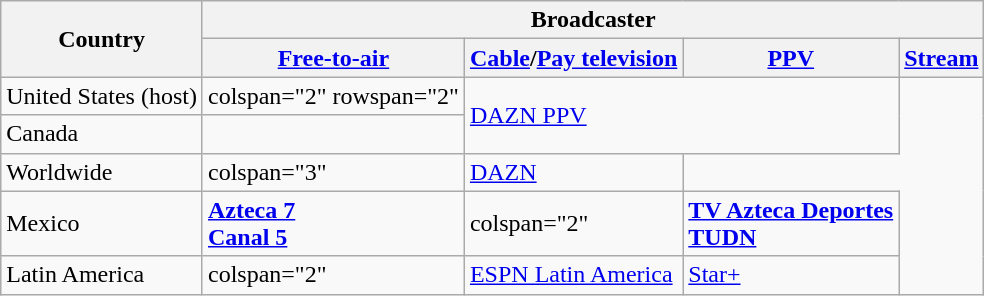<table class="wikitable">
<tr>
<th rowspan="2">Country</th>
<th colspan="4">Broadcaster</th>
</tr>
<tr>
<th><a href='#'>Free-to-air</a></th>
<th><a href='#'>Cable</a><strong>/</strong><a href='#'>Pay television</a></th>
<th><a href='#'>PPV</a></th>
<th><a href='#'>Stream</a></th>
</tr>
<tr>
<td>United States (host)</td>
<td>colspan="2" rowspan="2" </td>
<td colspan="2" rowspan="2"><a href='#'>DAZN PPV</a></td>
</tr>
<tr>
<td>Canada</td>
</tr>
<tr>
<td>Worldwide</td>
<td>colspan="3" </td>
<td><a href='#'>DAZN</a></td>
</tr>
<tr>
<td>Mexico</td>
<td><strong><a href='#'>Azteca 7</a></strong><br><strong><a href='#'>Canal 5</a></strong></td>
<td>colspan="2" </td>
<td><strong><a href='#'>TV Azteca Deportes</a></strong><br><strong><a href='#'>TUDN</a></strong></td>
</tr>
<tr>
<td>Latin America</td>
<td>colspan="2" </td>
<td><a href='#'>ESPN Latin America</a></td>
<td><a href='#'>Star+</a></td>
</tr>
</table>
